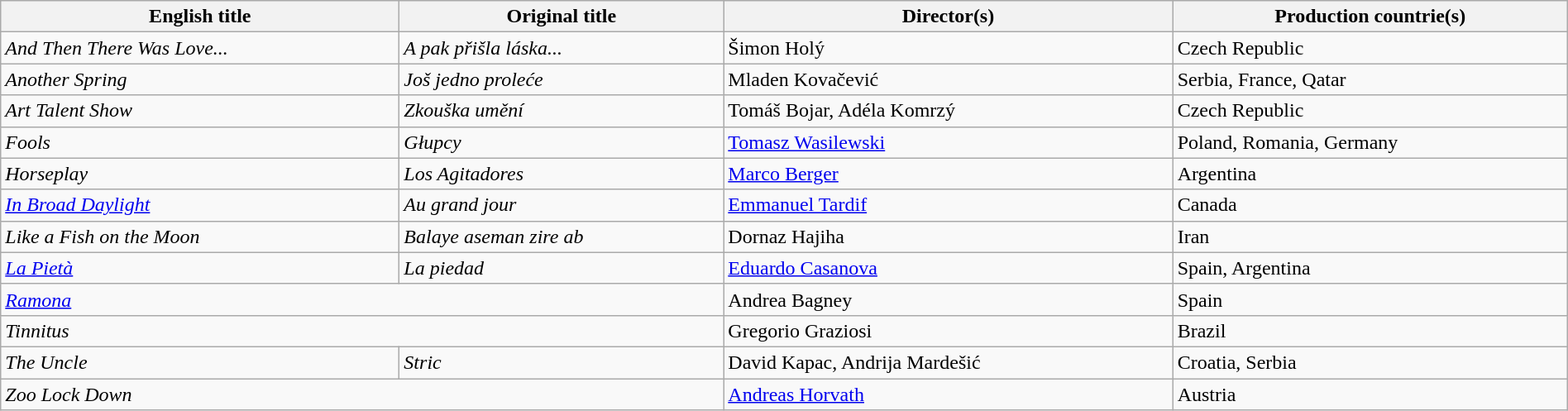<table class="sortable wikitable" style="width:100%; margin-bottom:4px" cellpadding="5">
<tr>
<th scope="col">English title</th>
<th scope="col">Original title</th>
<th scope="col">Director(s)</th>
<th scope="col">Production countrie(s)</th>
</tr>
<tr>
<td><em>And Then There Was Love...</em></td>
<td><em>A pak přišla láska...</em></td>
<td>Šimon Holý</td>
<td>Czech Republic</td>
</tr>
<tr>
<td><em>Another Spring</em></td>
<td><em>Još jedno proleće</em></td>
<td>Mladen Kovačević</td>
<td>Serbia, France, Qatar</td>
</tr>
<tr>
<td><em>Art Talent Show</em></td>
<td><em>Zkouška umění</em></td>
<td>Tomáš Bojar, Adéla Komrzý</td>
<td>Czech Republic</td>
</tr>
<tr>
<td><em>Fools</em></td>
<td><em>Głupcy</em></td>
<td><a href='#'>Tomasz Wasilewski</a></td>
<td>Poland, Romania, Germany</td>
</tr>
<tr>
<td><em>Horseplay</em></td>
<td><em>Los Agitadores</em></td>
<td><a href='#'>Marco Berger</a></td>
<td>Argentina</td>
</tr>
<tr>
<td><em><a href='#'>In Broad Daylight</a></em></td>
<td><em>Au grand jour</em></td>
<td><a href='#'>Emmanuel Tardif</a></td>
<td>Canada</td>
</tr>
<tr>
<td><em>Like a Fish on the Moon</em></td>
<td><em>Balaye aseman zire ab</em></td>
<td>Dornaz Hajiha</td>
<td>Iran</td>
</tr>
<tr>
<td><em><a href='#'>La Pietà</a></em></td>
<td><em>La piedad</em></td>
<td><a href='#'>Eduardo Casanova</a></td>
<td>Spain, Argentina</td>
</tr>
<tr>
<td colspan="2"><em><a href='#'>Ramona</a></em></td>
<td>Andrea Bagney</td>
<td>Spain</td>
</tr>
<tr>
<td colspan="2"><em>Tinnitus</em></td>
<td>Gregorio Graziosi</td>
<td>Brazil</td>
</tr>
<tr>
<td><em>The Uncle</em></td>
<td><em>Stric</em></td>
<td>David Kapac, Andrija Mardešić</td>
<td>Croatia, Serbia</td>
</tr>
<tr>
<td colspan="2"><em>Zoo Lock Down</em></td>
<td><a href='#'>Andreas Horvath</a></td>
<td>Austria</td>
</tr>
</table>
